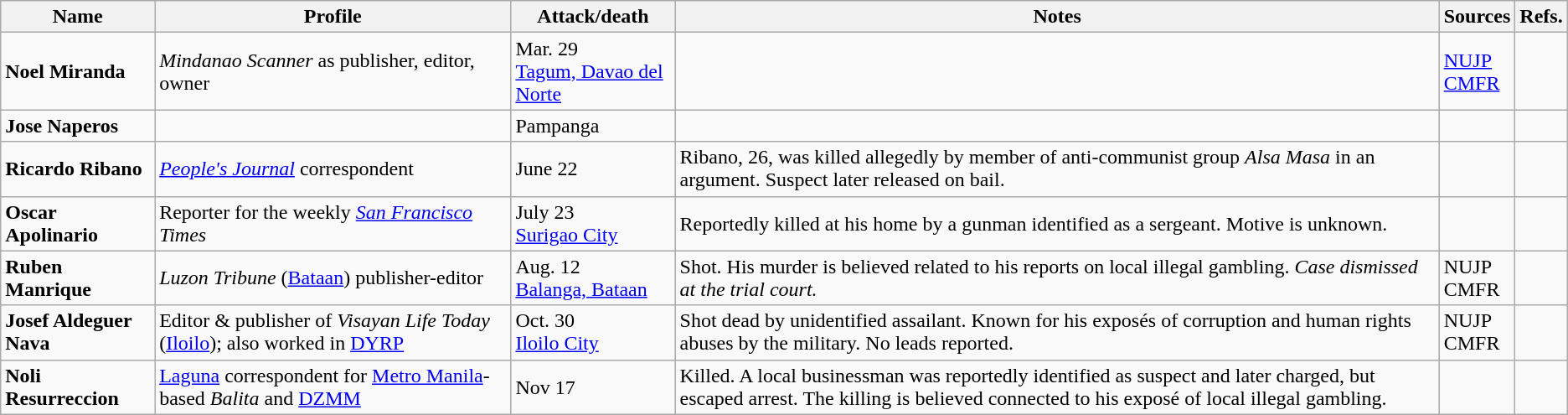<table class="wikitable">
<tr>
<th>Name</th>
<th>Profile</th>
<th>Attack/death</th>
<th>Notes</th>
<th>Sources</th>
<th>Refs.</th>
</tr>
<tr>
<td><strong>Noel Miranda</strong></td>
<td><em>Mindanao Scanner</em> as publisher, editor, owner</td>
<td>Mar. 29<br><a href='#'>Tagum, Davao del Norte</a></td>
<td></td>
<td><a href='#'>NUJP</a><br><a href='#'>CMFR</a></td>
<td></td>
</tr>
<tr>
<td><strong>Jose Naperos</strong></td>
<td></td>
<td>Pampanga</td>
<td></td>
<td></td>
<td><br></td>
</tr>
<tr>
<td><strong>Ricardo Ribano</strong></td>
<td><em><a href='#'>People's Journal</a></em> correspondent</td>
<td>June 22</td>
<td>Ribano, 26, was killed allegedly by member of anti-communist group <em>Alsa Masa</em> in an argument. Suspect later released on bail.</td>
<td></td>
<td></td>
</tr>
<tr>
<td><strong>Oscar Apolinario</strong></td>
<td>Reporter for the weekly <em><a href='#'>San Francisco</a> Times</em></td>
<td>July 23<br><a href='#'>Surigao City</a></td>
<td>Reportedly killed at his home by a gunman identified as a sergeant. Motive is unknown.</td>
<td></td>
<td></td>
</tr>
<tr>
<td><strong>Ruben Manrique</strong></td>
<td><em>Luzon Tribune</em> (<a href='#'>Bataan</a>) publisher-editor</td>
<td>Aug. 12<br><a href='#'>Balanga, Bataan</a></td>
<td>Shot. His murder is believed related to his reports on local illegal gambling. <em>Case dismissed at the trial court.</em></td>
<td>NUJP<br>CMFR</td>
<td><br></td>
</tr>
<tr>
<td><strong>Josef Aldeguer Nava</strong></td>
<td>Editor & publisher of <em>Visayan Life Today</em> (<a href='#'>Iloilo</a>); also worked in <a href='#'>DYRP</a></td>
<td>Oct. 30<br><a href='#'>Iloilo City</a></td>
<td>Shot dead by unidentified assailant. Known for his exposés of corruption and human rights abuses by the military. No leads reported.</td>
<td>NUJP<br>CMFR</td>
<td><br></td>
</tr>
<tr>
<td><strong>Noli Resurreccion</strong></td>
<td><a href='#'>Laguna</a> correspondent for <a href='#'>Metro Manila</a>-based <em>Balita</em> and <a href='#'>DZMM</a></td>
<td>Nov 17</td>
<td>Killed. A local businessman was reportedly identified as suspect and later charged, but escaped arrest. The killing is believed connected to his exposé of local illegal gambling.</td>
<td></td>
<td></td>
</tr>
</table>
